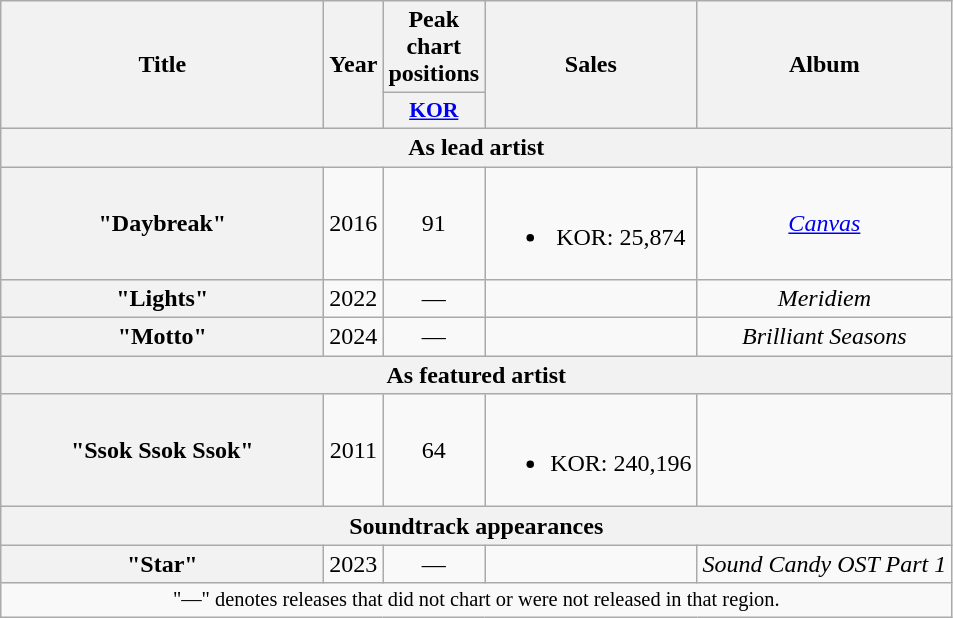<table class="wikitable plainrowheaders" style="text-align:center;">
<tr>
<th scope="col" rowspan="2" style="width:13em;">Title</th>
<th scope="col" rowspan="2">Year</th>
<th scope="col" colspan="1">Peak chart<br>positions</th>
<th scope="col" rowspan="2">Sales</th>
<th scope="col" rowspan="2">Album</th>
</tr>
<tr>
<th scope="col" style="width:3em;font-size:90%;"><a href='#'>KOR</a><br></th>
</tr>
<tr>
<th colspan="6">As lead artist</th>
</tr>
<tr>
<th scope="row">"Daybreak"<br></th>
<td>2016</td>
<td>91</td>
<td><br><ul><li>KOR: 25,874</li></ul></td>
<td><em><a href='#'>Canvas</a></em></td>
</tr>
<tr>
<th scope="row">"Lights"</th>
<td>2022</td>
<td>—</td>
<td></td>
<td><em>Meridiem</em></td>
</tr>
<tr>
<th scope="row">"Motto"</th>
<td>2024</td>
<td>—</td>
<td></td>
<td><em>Brilliant Seasons</em></td>
</tr>
<tr>
<th colspan="6">As featured artist</th>
</tr>
<tr>
<th scope="row">"Ssok Ssok Ssok" <br></th>
<td>2011</td>
<td>64</td>
<td><br><ul><li>KOR: 240,196</li></ul></td>
<td></td>
</tr>
<tr>
<th colspan="6">Soundtrack appearances</th>
</tr>
<tr>
<th scope="row">"Star"</th>
<td>2023</td>
<td>—</td>
<td></td>
<td><em>Sound Candy OST Part 1</em></td>
</tr>
<tr>
<td colspan="5" style="font-size:85%">"—" denotes releases that did not chart or were not released in that region.</td>
</tr>
</table>
